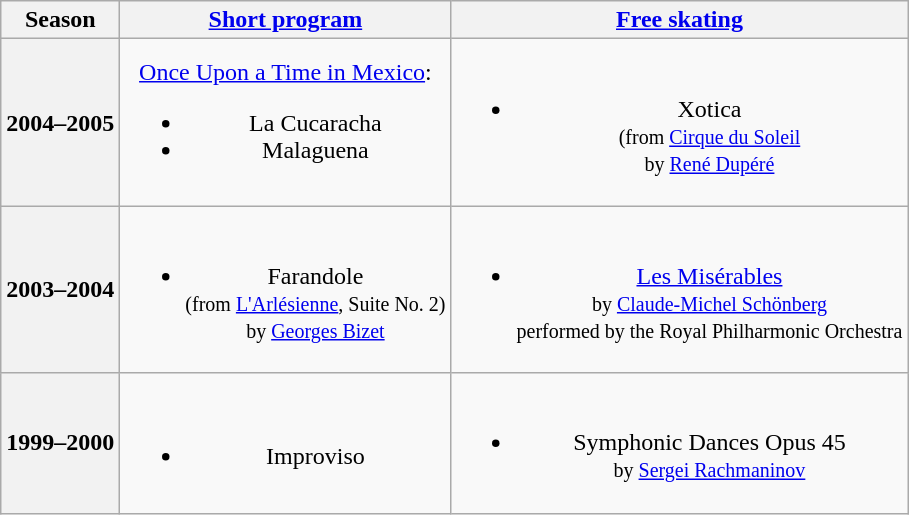<table class="wikitable" style="text-align:center">
<tr>
<th>Season</th>
<th><a href='#'>Short program</a></th>
<th><a href='#'>Free skating</a></th>
</tr>
<tr>
<th>2004–2005 <br> </th>
<td><a href='#'>Once Upon a Time in Mexico</a>:<br><ul><li>La Cucaracha</li><li>Malaguena</li></ul></td>
<td><br><ul><li>Xotica <br><small> (from <a href='#'>Cirque du Soleil</a> <br> by <a href='#'>René Dupéré</a> </small></li></ul></td>
</tr>
<tr>
<th>2003–2004 <br> </th>
<td><br><ul><li>Farandole <br><small> (from <a href='#'>L'Arlésienne</a>, Suite No. 2) <br> by <a href='#'>Georges Bizet</a> </small></li></ul></td>
<td><br><ul><li><a href='#'>Les Misérables</a> <br><small> by <a href='#'>Claude-Michel Schönberg</a> <br> performed by the Royal Philharmonic Orchestra </small></li></ul></td>
</tr>
<tr>
<th>1999–2000 <br> </th>
<td><br><ul><li>Improviso</li></ul></td>
<td><br><ul><li>Symphonic Dances Opus 45 <br><small> by <a href='#'>Sergei Rachmaninov</a> </small></li></ul></td>
</tr>
</table>
